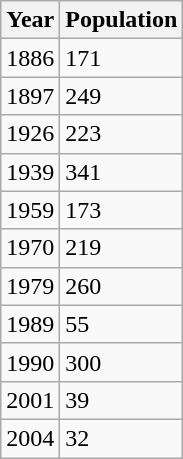<table class="wikitable sortable">
<tr>
<th>Year</th>
<th>Population</th>
</tr>
<tr>
<td>1886</td>
<td>171</td>
</tr>
<tr>
<td>1897</td>
<td>249</td>
</tr>
<tr>
<td>1926</td>
<td>223</td>
</tr>
<tr>
<td>1939</td>
<td>341</td>
</tr>
<tr>
<td>1959</td>
<td>173</td>
</tr>
<tr>
<td>1970</td>
<td>219</td>
</tr>
<tr>
<td>1979</td>
<td>260</td>
</tr>
<tr>
<td>1989</td>
<td>55</td>
</tr>
<tr>
<td>1990</td>
<td>300</td>
</tr>
<tr>
<td>2001</td>
<td>39</td>
</tr>
<tr>
<td>2004</td>
<td>32</td>
</tr>
</table>
